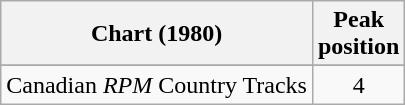<table class="wikitable sortable">
<tr>
<th align="left">Chart (1980)</th>
<th align="center">Peak<br>position</th>
</tr>
<tr>
</tr>
<tr>
<td align="left">Canadian <em>RPM</em> Country Tracks</td>
<td align="center">4</td>
</tr>
</table>
